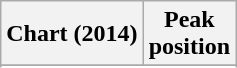<table class="wikitable plainrowheaders sortable" style="text-align:center">
<tr>
<th scope="col">Chart (2014)</th>
<th scope="col">Peak<br>position</th>
</tr>
<tr>
</tr>
<tr>
</tr>
</table>
